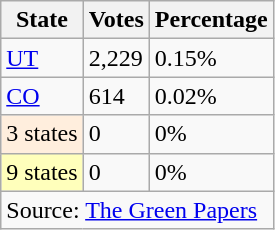<table class="wikitable sortable tpl-blanktable">
<tr>
<th>State</th>
<th>Votes</th>
<th>Percentage</th>
</tr>
<tr>
<td><a href='#'>UT</a></td>
<td>2,229</td>
<td>0.15%</td>
</tr>
<tr>
<td><a href='#'>CO</a></td>
<td>614</td>
<td>0.02%</td>
</tr>
<tr>
<td style="background:#FED">3 states</td>
<td>0</td>
<td>0%</td>
</tr>
<tr>
<td style="background:#FFFFBB">9 states</td>
<td>0</td>
<td>0%</td>
</tr>
<tr>
<td colspan="5" style="text-align:left;">Source: <a href='#'>The Green Papers</a>  </td>
</tr>
</table>
